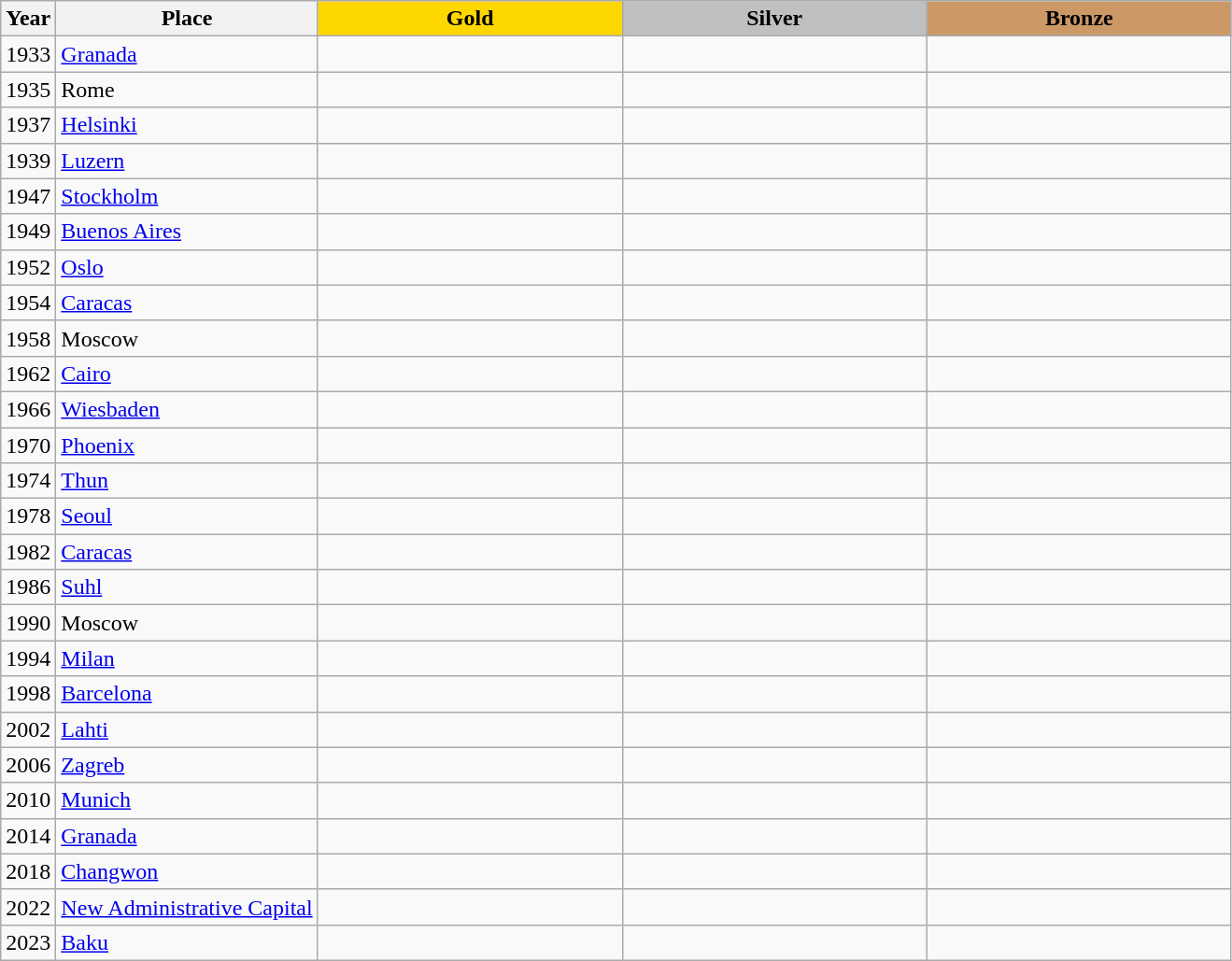<table class="wikitable">
<tr>
<th>Year</th>
<th>Place</th>
<th style="background:gold"    width="210">Gold</th>
<th style="background:silver"  width="210">Silver</th>
<th style="background:#cc9966" width="210">Bronze</th>
</tr>
<tr>
<td>1933</td>
<td> <a href='#'>Granada</a></td>
<td></td>
<td></td>
<td></td>
</tr>
<tr>
<td>1935</td>
<td> Rome</td>
<td></td>
<td></td>
<td></td>
</tr>
<tr>
<td>1937</td>
<td> <a href='#'>Helsinki</a></td>
<td></td>
<td></td>
<td></td>
</tr>
<tr>
<td>1939</td>
<td> <a href='#'>Luzern</a></td>
<td></td>
<td></td>
<td></td>
</tr>
<tr>
<td>1947</td>
<td> <a href='#'>Stockholm</a></td>
<td></td>
<td></td>
<td></td>
</tr>
<tr>
<td>1949</td>
<td> <a href='#'>Buenos Aires</a></td>
<td></td>
<td></td>
<td></td>
</tr>
<tr>
<td>1952</td>
<td> <a href='#'>Oslo</a></td>
<td></td>
<td></td>
<td></td>
</tr>
<tr>
<td>1954</td>
<td> <a href='#'>Caracas</a></td>
<td></td>
<td></td>
<td></td>
</tr>
<tr>
<td>1958</td>
<td> Moscow</td>
<td></td>
<td></td>
<td></td>
</tr>
<tr>
<td>1962</td>
<td> <a href='#'>Cairo</a></td>
<td></td>
<td></td>
<td></td>
</tr>
<tr>
<td>1966</td>
<td> <a href='#'>Wiesbaden</a></td>
<td></td>
<td></td>
<td></td>
</tr>
<tr>
<td>1970</td>
<td> <a href='#'>Phoenix</a></td>
<td></td>
<td></td>
<td></td>
</tr>
<tr>
<td>1974</td>
<td> <a href='#'>Thun</a></td>
<td></td>
<td></td>
<td></td>
</tr>
<tr>
<td>1978</td>
<td> <a href='#'>Seoul</a></td>
<td></td>
<td></td>
<td></td>
</tr>
<tr>
<td>1982</td>
<td> <a href='#'>Caracas</a></td>
<td></td>
<td></td>
<td></td>
</tr>
<tr>
<td>1986</td>
<td> <a href='#'>Suhl</a></td>
<td></td>
<td></td>
<td></td>
</tr>
<tr>
<td>1990</td>
<td> Moscow</td>
<td></td>
<td></td>
<td></td>
</tr>
<tr>
<td>1994</td>
<td> <a href='#'>Milan</a></td>
<td></td>
<td></td>
<td></td>
</tr>
<tr>
<td>1998</td>
<td> <a href='#'>Barcelona</a></td>
<td></td>
<td></td>
<td></td>
</tr>
<tr>
<td>2002</td>
<td> <a href='#'>Lahti</a></td>
<td></td>
<td></td>
<td></td>
</tr>
<tr>
<td>2006</td>
<td> <a href='#'>Zagreb</a></td>
<td></td>
<td></td>
<td></td>
</tr>
<tr>
<td>2010</td>
<td> <a href='#'>Munich</a></td>
<td></td>
<td></td>
<td></td>
</tr>
<tr>
<td>2014</td>
<td> <a href='#'>Granada</a></td>
<td></td>
<td></td>
<td></td>
</tr>
<tr>
<td>2018</td>
<td> <a href='#'>Changwon</a></td>
<td></td>
<td></td>
<td></td>
</tr>
<tr>
<td>2022</td>
<td> <a href='#'>New Administrative Capital</a></td>
<td></td>
<td></td>
<td></td>
</tr>
<tr>
<td>2023</td>
<td> <a href='#'>Baku</a></td>
<td></td>
<td></td>
<td></td>
</tr>
</table>
